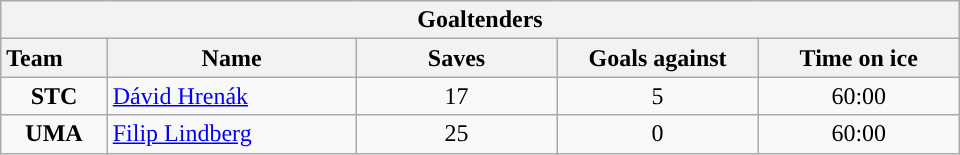<table class="wikitable" style="width:40em; text-align:right;">
<tr>
<th colspan=5>Goaltenders</th>
</tr>
<tr>
<th style="width:4em; text-align:left;">Team</th>
<th style="width:10em;">Name</th>
<th style="width:8em;">Saves</th>
<th style="width:8em;">Goals against</th>
<th style="width:8em;">Time on ice</th>
</tr>
<tr>
<td align=center><strong>STC</strong></td>
<td style="text-align:left;"><a href='#'>Dávid Hrenák</a></td>
<td align=center>17</td>
<td align=center>5</td>
<td align=center>60:00</td>
</tr>
<tr>
<td align=center><strong>UMA</strong></td>
<td style="text-align:left;"><a href='#'>Filip Lindberg</a></td>
<td align=center>25</td>
<td align=center>0</td>
<td align=center>60:00</td>
</tr>
</table>
